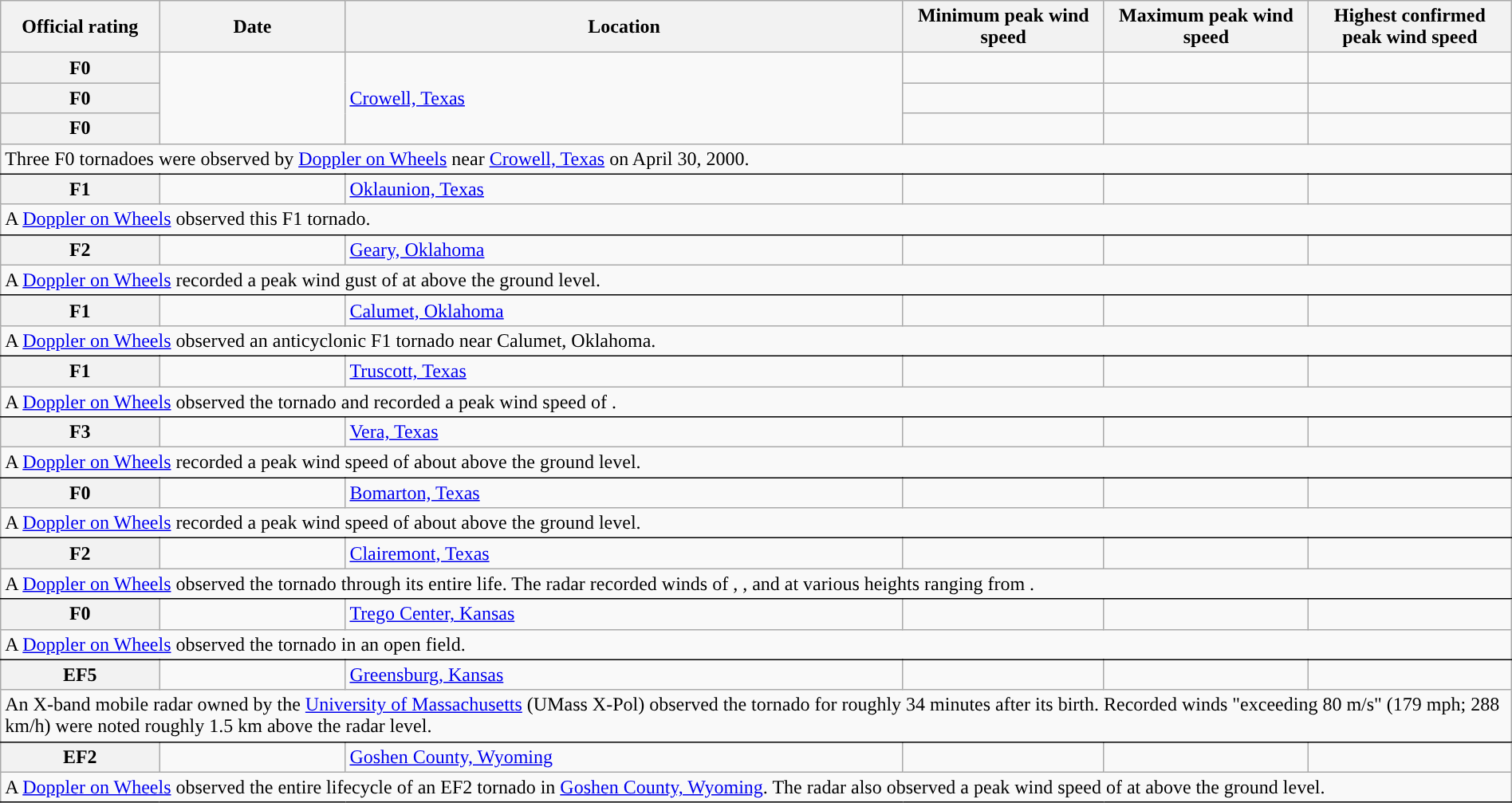<table class="wikitable sortable" style="width:100%;">
<tr>
<th scope="col" style="width:4%;" class="unsortable">Official rating</th>
<th scope="col" style="width:5%;">Date</th>
<th scope="col" style="width:15%;" class="unsortable">Location</th>
<th scope="col" style="width:5%;">Minimum peak wind speed</th>
<th scope="col" style="width:5%;">Maximum peak wind speed</th>
<th scope="col" style="width:5%;">Highest confirmed peak wind speed</th>
</tr>
<tr>
<th style="background-color:#">F0</th>
<td rowspan=3></td>
<td rowspan=3><a href='#'>Crowell, Texas</a></td>
<td></td>
<td></td>
<td></td>
</tr>
<tr>
<th style="background-color:#">F0</th>
<td></td>
<td></td>
<td></td>
</tr>
<tr>
<th style="background-color:#">F0</th>
<td></td>
<td></td>
<td></td>
</tr>
<tr class="expand-child">
<td colspan="6" style=" border-bottom: 1px solid black;">Three F0 tornadoes were observed by <a href='#'>Doppler on Wheels</a> near <a href='#'>Crowell, Texas</a> on April 30, 2000.</td>
</tr>
<tr>
<th style="background-color:#">F1</th>
<td></td>
<td><a href='#'>Oklaunion, Texas</a></td>
<td></td>
<td></td>
<td></td>
</tr>
<tr class="expand-child">
<td colspan="6" style=" border-bottom: 1px solid black;">A <a href='#'>Doppler on Wheels</a> observed this F1 tornado.</td>
</tr>
<tr>
<th style="background-color:#">F2</th>
<td></td>
<td><a href='#'>Geary, Oklahoma</a></td>
<td></td>
<td></td>
<td><strong></strong></td>
</tr>
<tr class="expand-child">
<td colspan="6" style=" border-bottom: 1px solid black;">A <a href='#'>Doppler on Wheels</a> recorded a peak wind gust of  at  above the ground level.</td>
</tr>
<tr>
<th style="background-color:#">F1</th>
<td></td>
<td><a href='#'>Calumet, Oklahoma</a></td>
<td></td>
<td></td>
<td></td>
</tr>
<tr class="expand-child">
<td colspan="6" style=" border-bottom: 1px solid black;">A <a href='#'>Doppler on Wheels</a> observed an anticyclonic F1 tornado near Calumet, Oklahoma.</td>
</tr>
<tr>
<th style="background-color:#">F1</th>
<td></td>
<td><a href='#'>Truscott, Texas</a></td>
<td></td>
<td></td>
<td><strong></strong></td>
</tr>
<tr class="expand-child">
<td colspan="6" style=" border-bottom: 1px solid black;">A <a href='#'>Doppler on Wheels</a> observed the tornado and recorded a peak wind speed of .</td>
</tr>
<tr>
<th style="background-color:#">F3</th>
<td></td>
<td><a href='#'>Vera, Texas</a></td>
<td></td>
<td></td>
<td><strong></strong></td>
</tr>
<tr class="expand-child">
<td colspan="6" style=" border-bottom: 1px solid black;">A <a href='#'>Doppler on Wheels</a> recorded a peak wind speed of  about  above the ground level.</td>
</tr>
<tr>
<th style="background-color:#">F0</th>
<td></td>
<td><a href='#'>Bomarton, Texas</a></td>
<td></td>
<td></td>
<td><strong></strong></td>
</tr>
<tr class="expand-child">
<td colspan="6" style=" border-bottom: 1px solid black;">A <a href='#'>Doppler on Wheels</a> recorded a peak wind speed of   about  above the ground level.</td>
</tr>
<tr>
<th style="background-color:#">F2</th>
<td></td>
<td><a href='#'>Clairemont, Texas</a></td>
<td></td>
<td></td>
<td><strong></strong></td>
</tr>
<tr class="expand-child">
<td colspan="6" style=" border-bottom: 1px solid black;">A <a href='#'>Doppler on Wheels</a> observed the tornado through its entire life. The radar recorded winds of , , and  at various heights ranging from .</td>
</tr>
<tr>
<th style="background-color:#">F0</th>
<td></td>
<td><a href='#'>Trego Center, Kansas</a></td>
<td></td>
<td></td>
<td></td>
</tr>
<tr class="expand-child">
<td colspan="6" style=" border-bottom: 1px solid black;">A <a href='#'>Doppler on Wheels</a> observed the tornado in an open field.</td>
</tr>
<tr>
<th style="background-color:#">EF5</th>
<td></td>
<td><a href='#'>Greensburg, Kansas</a></td>
<td></td>
<td></td>
<td><strong></strong></td>
</tr>
<tr class="expand-child">
<td colspan="6" style=" border-bottom: 1px solid black;">An X-band mobile radar owned by the <a href='#'>University of Massachusetts</a> (UMass X-Pol) observed the tornado for roughly 34 minutes after its birth. Recorded winds "exceeding 80 m/s" (179 mph; 288 km/h) were noted roughly 1.5 km above the radar level.</td>
</tr>
<tr>
<th style="background-color:#">EF2</th>
<td></td>
<td><a href='#'>Goshen County, Wyoming</a></td>
<td></td>
<td></td>
<td><strong></strong></td>
</tr>
<tr class="expand-child">
<td colspan="6" style=" border-bottom: 1px solid black;">A <a href='#'>Doppler on Wheels</a> observed the entire lifecycle of an EF2 tornado in <a href='#'>Goshen County, Wyoming</a>. The radar also observed a peak wind speed of  at  above the ground level.</td>
</tr>
</table>
